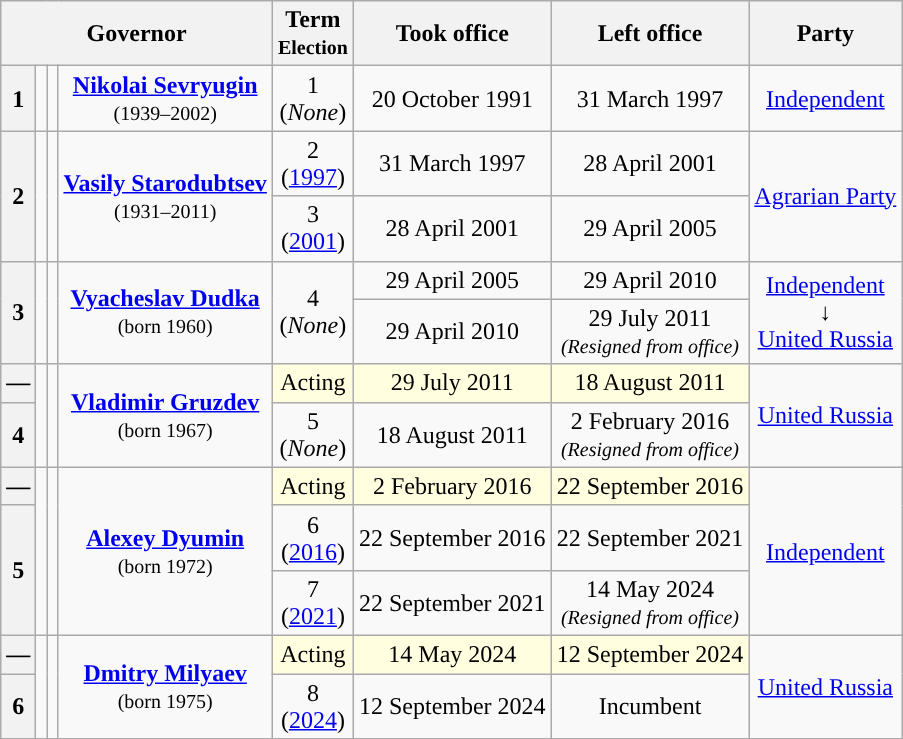<table class="wikitable" style="text-align: center;">
<tr>
<th colspan="4">Governor</th>
<th>Term<br><small>Election</small></th>
<th>Took office</th>
<th>Left office</th>
<th>Party</th>
</tr>
<tr>
<th>1</th>
<td></td>
<td style="background: "></td>
<td><strong><a href='#'>Nikolai Sevryugin</a></strong><br><small>(1939–2002)</small></td>
<td>1<br>(<em>None</em>)</td>
<td>20 October 1991</td>
<td>31 March 1997</td>
<td><a href='#'>Independent</a></td>
</tr>
<tr>
<th rowspan=2>2</th>
<td rowspan=2></td>
<td rowspan=2 style="background: "></td>
<td rowspan=2><strong><a href='#'>Vasily Starodubtsev</a></strong><br><small>(1931–2011)</small></td>
<td>2<br>(<a href='#'>1997</a>)</td>
<td>31 March 1997</td>
<td>28 April 2001</td>
<td rowspan=2><a href='#'>Agrarian Party</a></td>
</tr>
<tr>
<td>3<br>(<a href='#'>2001</a>)</td>
<td>28 April 2001</td>
<td>29 April 2005</td>
</tr>
<tr>
<th rowspan=2>3</th>
<td rowspan=2></td>
<td rowspan=2 style="background: "></td>
<td rowspan=2><strong><a href='#'>Vyacheslav Dudka</a></strong><br><small>(born 1960)</small></td>
<td rowspan="2">4<br>(<em>None</em>)</td>
<td>29 April 2005</td>
<td>29 April 2010</td>
<td rowspan=2><a href='#'>Independent</a><br>↓<br><a href='#'>United Russia</a></td>
</tr>
<tr>
<td>29 April 2010</td>
<td>29 July 2011<br><small><em>(Resigned from office)</em></small></td>
</tr>
<tr>
<th>—</th>
<td rowspan=2></td>
<td rowspan=2 style="background: "></td>
<td rowspan=2><strong><a href='#'>Vladimir Gruzdev</a></strong><br><small>(born 1967)</small></td>
<td style="background:lightyellow">Acting</td>
<td style="background:lightyellow">29 July 2011</td>
<td style="background:lightyellow">18 August 2011</td>
<td rowspan=2><a href='#'>United Russia</a></td>
</tr>
<tr>
<th>4</th>
<td>5<br>(<em>None</em>)</td>
<td>18 August 2011</td>
<td>2 February 2016<br><small><em>(Resigned from office)</em></small></td>
</tr>
<tr>
<th>—</th>
<td rowspan=3></td>
<td rowspan=3 style="background: "></td>
<td rowspan=3><strong><a href='#'>Alexey Dyumin</a></strong><br><small>(born 1972)</small></td>
<td style="background:lightyellow">Acting</td>
<td style="background:lightyellow">2 February 2016</td>
<td style="background:lightyellow">22 September 2016</td>
<td rowspan=3><a href='#'>Independent</a></td>
</tr>
<tr>
<th rowspan="2">5</th>
<td>6<br>(<a href='#'>2016</a>)</td>
<td>22 September 2016</td>
<td>22 September 2021</td>
</tr>
<tr>
<td>7<br>(<a href='#'>2021</a>)</td>
<td>22 September 2021</td>
<td>14 May 2024<br><small><em>(Resigned from office)</em></small></td>
</tr>
<tr>
<th>—</th>
<td rowspan="2"></td>
<td rowspan="2" style="background: "></td>
<td rowspan="2"><strong><a href='#'>Dmitry Milyaev</a></strong><br><small>(born 1975)</small></td>
<td style="background:lightyellow">Acting</td>
<td style="background:lightyellow">14 May 2024</td>
<td style="background:lightyellow">12 September 2024</td>
<td rowspan="2"><a href='#'>United Russia</a></td>
</tr>
<tr>
<th>6</th>
<td>8<br>(<a href='#'>2024</a>)</td>
<td>12 September 2024</td>
<td>Incumbent</td>
</tr>
</table>
